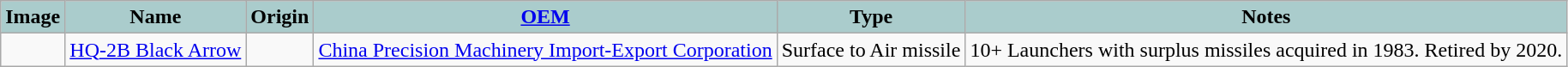<table class="wikitable">
<tr>
<th style="text-align:l center; background:#acc;">Image</th>
<th style="text-align:l center; background:#acc;">Name</th>
<th style="text-align:center; background:#acc;">Origin</th>
<th style="text-align: center; background:#acc;"><a href='#'>OEM</a></th>
<th style="text-align:l center; background:#acc;">Type</th>
<th style="text-align: center; background:#acc;">Notes</th>
</tr>
<tr>
<td></td>
<td><a href='#'>HQ-2B Black Arrow</a></td>
<td></td>
<td><a href='#'>China Precision Machinery Import-Export Corporation</a></td>
<td>Surface to Air missile</td>
<td>10+ Launchers with surplus missiles acquired in 1983. Retired by 2020.</td>
</tr>
</table>
